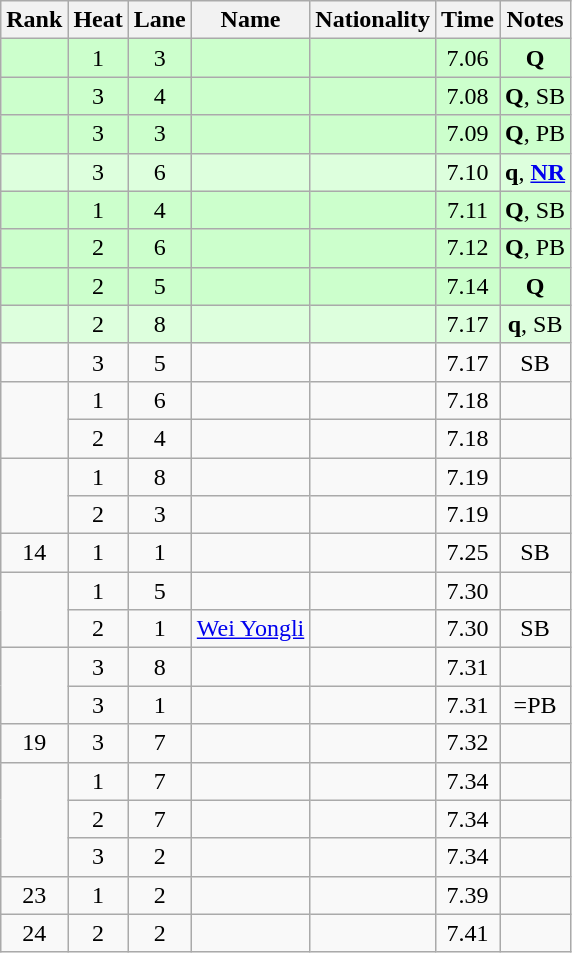<table class="wikitable sortable" style="text-align:center">
<tr>
<th>Rank</th>
<th>Heat</th>
<th>Lane</th>
<th>Name</th>
<th>Nationality</th>
<th>Time</th>
<th>Notes</th>
</tr>
<tr bgcolor=ccffcc>
<td></td>
<td>1</td>
<td>3</td>
<td align=left></td>
<td align=left></td>
<td>7.06</td>
<td><strong>Q</strong></td>
</tr>
<tr bgcolor=ccffcc>
<td></td>
<td>3</td>
<td>4</td>
<td align=left></td>
<td align=left></td>
<td>7.08</td>
<td><strong>Q</strong>, SB</td>
</tr>
<tr bgcolor=ccffcc>
<td></td>
<td>3</td>
<td>3</td>
<td align=left></td>
<td align=left></td>
<td>7.09</td>
<td><strong>Q</strong>, PB</td>
</tr>
<tr bgcolor=ddffdd>
<td></td>
<td>3</td>
<td>6</td>
<td align=left></td>
<td align=left></td>
<td>7.10</td>
<td><strong>q</strong>, <strong><a href='#'>NR</a></strong></td>
</tr>
<tr bgcolor=ccffcc>
<td></td>
<td>1</td>
<td>4</td>
<td align=left></td>
<td align=left></td>
<td>7.11</td>
<td><strong>Q</strong>, SB</td>
</tr>
<tr bgcolor=ccffcc>
<td></td>
<td>2</td>
<td>6</td>
<td align=left></td>
<td align=left></td>
<td>7.12</td>
<td><strong>Q</strong>, PB</td>
</tr>
<tr bgcolor=ccffcc>
<td></td>
<td>2</td>
<td>5</td>
<td align=left></td>
<td align=left></td>
<td>7.14</td>
<td><strong>Q</strong></td>
</tr>
<tr bgcolor=ddffdd>
<td></td>
<td>2</td>
<td>8</td>
<td align=left></td>
<td align=left></td>
<td>7.17</td>
<td><strong>q</strong>, SB</td>
</tr>
<tr>
<td></td>
<td>3</td>
<td>5</td>
<td align=left></td>
<td align=left></td>
<td>7.17</td>
<td> SB</td>
</tr>
<tr>
<td rowspan=2></td>
<td>1</td>
<td>6</td>
<td align=left></td>
<td align=left></td>
<td>7.18</td>
<td></td>
</tr>
<tr>
<td>2</td>
<td>4</td>
<td align=left></td>
<td align=left></td>
<td>7.18</td>
<td></td>
</tr>
<tr>
<td rowspan=2></td>
<td>1</td>
<td>8</td>
<td align=left></td>
<td align=left></td>
<td>7.19</td>
<td></td>
</tr>
<tr>
<td>2</td>
<td>3</td>
<td align=left></td>
<td align=left></td>
<td>7.19</td>
<td></td>
</tr>
<tr>
<td>14</td>
<td>1</td>
<td>1</td>
<td align=left></td>
<td align=left></td>
<td>7.25</td>
<td>SB</td>
</tr>
<tr>
<td rowspan=2></td>
<td>1</td>
<td>5</td>
<td align=left></td>
<td align=left></td>
<td>7.30</td>
<td></td>
</tr>
<tr>
<td>2</td>
<td>1</td>
<td align=left><a href='#'>Wei Yongli</a></td>
<td align=left></td>
<td>7.30</td>
<td>SB</td>
</tr>
<tr>
<td rowspan=2></td>
<td>3</td>
<td>8</td>
<td align=left></td>
<td align=left></td>
<td>7.31</td>
<td></td>
</tr>
<tr>
<td>3</td>
<td>1</td>
<td align=left></td>
<td align=left></td>
<td>7.31</td>
<td>=PB</td>
</tr>
<tr>
<td>19</td>
<td>3</td>
<td>7</td>
<td align=left></td>
<td align=left></td>
<td>7.32</td>
<td></td>
</tr>
<tr>
<td rowspan=3></td>
<td>1</td>
<td>7</td>
<td align=left></td>
<td align=left></td>
<td>7.34</td>
<td></td>
</tr>
<tr>
<td>2</td>
<td>7</td>
<td align=left></td>
<td align=left></td>
<td>7.34</td>
<td></td>
</tr>
<tr>
<td>3</td>
<td>2</td>
<td align=left></td>
<td align=left></td>
<td>7.34</td>
<td></td>
</tr>
<tr>
<td>23</td>
<td>1</td>
<td>2</td>
<td align=left></td>
<td align=left></td>
<td>7.39</td>
<td></td>
</tr>
<tr>
<td>24</td>
<td>2</td>
<td>2</td>
<td align=left></td>
<td align=left></td>
<td>7.41</td>
<td></td>
</tr>
</table>
